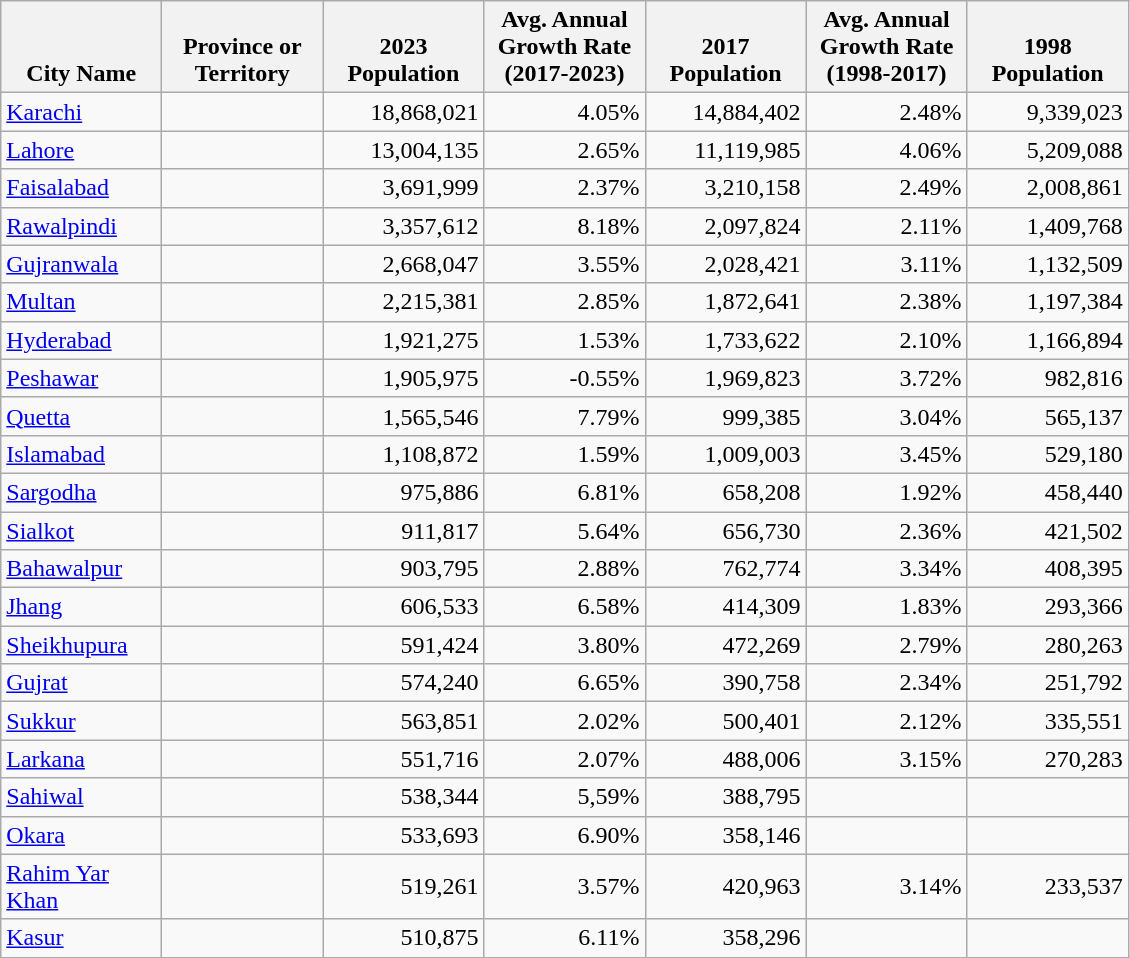<table class="wikitable sortable static-row-numbers" style=text-align:right>
<tr class=static-row-header style=vertical-align:bottom>
<th width="100">City Name</th>
<th width="100">Province or Territory</th>
<th width="100">2023 Population</th>
<th width="100">Avg. Annual Growth Rate (2017-2023)</th>
<th width="100">2017 Population</th>
<th width="100">Avg. Annual Growth Rate (1998-2017)</th>
<th width="100">1998 Population</th>
</tr>
<tr>
<td style="text-align:left;"><a href='#'>Karachi</a></td>
<td style="text-align:left;"></td>
<td>18,868,021</td>
<td>4.05%</td>
<td>14,884,402</td>
<td> 2.48%</td>
<td>9,339,023</td>
</tr>
<tr>
<td style="text-align:left;"><a href='#'>Lahore</a></td>
<td style="text-align:left;"></td>
<td>13,004,135</td>
<td>2.65%</td>
<td>11,119,985</td>
<td> 4.06%</td>
<td>5,209,088</td>
</tr>
<tr>
<td style="text-align:left;"><a href='#'>Faisalabad</a></td>
<td style="text-align:left;"></td>
<td>3,691,999</td>
<td>2.37%</td>
<td>3,210,158</td>
<td> 2.49%</td>
<td>2,008,861</td>
</tr>
<tr>
<td style="text-align:left;"><a href='#'>Rawalpindi</a></td>
<td style="text-align:left;"></td>
<td>3,357,612</td>
<td>8.18%</td>
<td>2,097,824</td>
<td> 2.11%</td>
<td>1,409,768</td>
</tr>
<tr>
<td style="text-align:left;"><a href='#'>Gujranwala</a></td>
<td style="text-align:left;"></td>
<td>2,668,047</td>
<td>3.55%</td>
<td>2,028,421</td>
<td> 3.11%</td>
<td>1,132,509</td>
</tr>
<tr>
<td style="text-align:left;"><a href='#'>Multan</a></td>
<td style="text-align:left;"></td>
<td>2,215,381</td>
<td>2.85%</td>
<td>1,872,641</td>
<td> 2.38%</td>
<td>1,197,384</td>
</tr>
<tr>
<td style="text-align:left;"><a href='#'>Hyderabad</a></td>
<td style="text-align:left;"></td>
<td>1,921,275</td>
<td>1.53%</td>
<td>1,733,622</td>
<td> 2.10%</td>
<td>1,166,894</td>
</tr>
<tr>
<td style="text-align:left;"><a href='#'>Peshawar</a></td>
<td style="text-align:left;"></td>
<td>1,905,975</td>
<td>-0.55%</td>
<td>1,969,823</td>
<td> 3.72%</td>
<td>982,816</td>
</tr>
<tr>
<td style="text-align:left;"><a href='#'>Quetta</a></td>
<td style="text-align:left;"></td>
<td>1,565,546</td>
<td>7.79%</td>
<td>999,385</td>
<td> 3.04%</td>
<td>565,137</td>
</tr>
<tr>
<td style="text-align:left;"><a href='#'>Islamabad</a></td>
<td style="text-align:left;"></td>
<td>1,108,872</td>
<td>1.59%</td>
<td>1,009,003</td>
<td> 3.45%</td>
<td>529,180</td>
</tr>
<tr>
<td style="text-align:left;"><a href='#'>Sargodha</a></td>
<td style="text-align:left;"></td>
<td>975,886</td>
<td>6.81%</td>
<td>658,208</td>
<td> 1.92%</td>
<td>458,440</td>
</tr>
<tr>
<td style="text-align:left;"><a href='#'>Sialkot</a></td>
<td style="text-align:left;"></td>
<td>911,817</td>
<td>5.64%</td>
<td>656,730</td>
<td> 2.36%</td>
<td>421,502</td>
</tr>
<tr>
<td style="text-align:left;"><a href='#'>Bahawalpur</a></td>
<td style="text-align:left;"></td>
<td>903,795</td>
<td>2.88%</td>
<td>762,774</td>
<td> 3.34%</td>
<td>408,395</td>
</tr>
<tr>
<td style="text-align:left;"><a href='#'>Jhang</a></td>
<td style="text-align:left;"></td>
<td>606,533</td>
<td>6.58%</td>
<td>414,309</td>
<td> 1.83%</td>
<td>293,366</td>
</tr>
<tr>
<td style="text-align:left;"><a href='#'>Sheikhupura</a></td>
<td style="text-align:left;"></td>
<td>591,424</td>
<td>3.80%</td>
<td>472,269</td>
<td> 2.79%</td>
<td>280,263</td>
</tr>
<tr>
<td style="text-align:left;"><a href='#'>Gujrat</a></td>
<td style="text-align:left;"></td>
<td>574,240</td>
<td>6.65%</td>
<td>390,758</td>
<td> 2.34%</td>
<td>251,792</td>
</tr>
<tr>
<td style="text-align:left;"><a href='#'>Sukkur</a></td>
<td style="text-align:left;"></td>
<td>563,851</td>
<td>2.02%</td>
<td>500,401</td>
<td> 2.12%</td>
<td>335,551</td>
</tr>
<tr>
<td style="text-align:left;"><a href='#'>Larkana</a></td>
<td style="text-align:left;"></td>
<td>551,716</td>
<td>2.07%</td>
<td>488,006</td>
<td> 3.15%</td>
<td>270,283</td>
</tr>
<tr>
<td style="text-align:left;"><a href='#'>Sahiwal</a></td>
<td style="text-align:left;"></td>
<td>538,344</td>
<td>5,59%</td>
<td>388,795</td>
<td></td>
<td></td>
</tr>
<tr>
<td style="text-align:left;"><a href='#'>Okara</a></td>
<td style="text-align:left;"></td>
<td>533,693</td>
<td>6.90%</td>
<td>358,146</td>
<td></td>
<td></td>
</tr>
<tr>
<td style="text-align:left;"><a href='#'>Rahim Yar Khan</a></td>
<td style="text-align:left;"></td>
<td>519,261</td>
<td>3.57%</td>
<td>420,963</td>
<td> 3.14%</td>
<td>233,537</td>
</tr>
<tr>
<td style="text-align:left;"><a href='#'>Kasur</a></td>
<td style="text-align:left;"></td>
<td>510,875</td>
<td>6.11%</td>
<td>358,296</td>
<td></td>
<td></td>
</tr>
</table>
